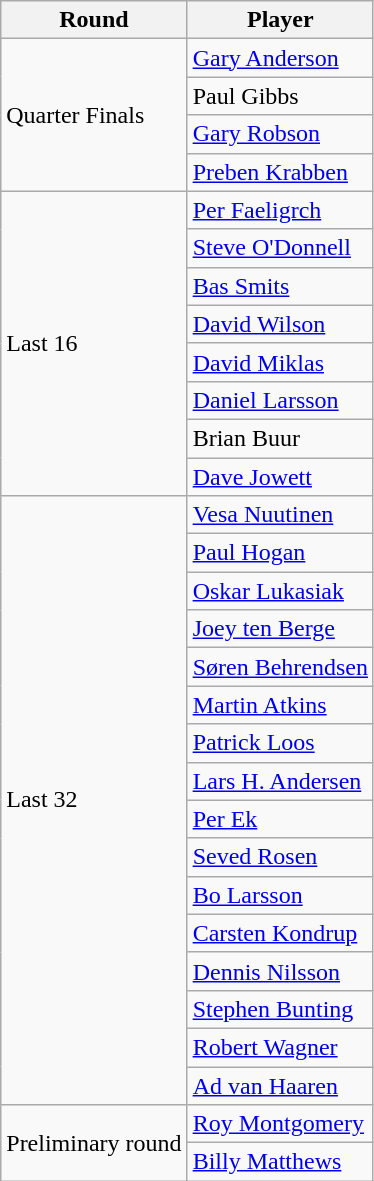<table class="wikitable">
<tr>
<th>Round</th>
<th>Player</th>
</tr>
<tr>
<td rowspan="4">Quarter Finals</td>
<td> <a href='#'>Gary Anderson</a></td>
</tr>
<tr>
<td> Paul Gibbs</td>
</tr>
<tr>
<td> <a href='#'>Gary Robson</a></td>
</tr>
<tr>
<td> <a href='#'>Preben Krabben</a></td>
</tr>
<tr>
<td rowspan="8">Last 16</td>
<td> <a href='#'>Per Faeligrch</a></td>
</tr>
<tr>
<td> <a href='#'>Steve O'Donnell</a></td>
</tr>
<tr>
<td> <a href='#'>Bas Smits</a></td>
</tr>
<tr>
<td> <a href='#'>David Wilson</a></td>
</tr>
<tr>
<td> <a href='#'>David Miklas</a></td>
</tr>
<tr>
<td> <a href='#'>Daniel Larsson</a></td>
</tr>
<tr>
<td> Brian Buur</td>
</tr>
<tr>
<td> <a href='#'>Dave Jowett</a></td>
</tr>
<tr>
<td rowspan="16">Last 32</td>
<td> <a href='#'>Vesa Nuutinen</a></td>
</tr>
<tr>
<td> <a href='#'>Paul Hogan</a></td>
</tr>
<tr>
<td> <a href='#'>Oskar Lukasiak</a></td>
</tr>
<tr>
<td> <a href='#'>Joey ten Berge</a></td>
</tr>
<tr>
<td> <a href='#'>Søren Behrendsen</a></td>
</tr>
<tr>
<td> <a href='#'>Martin Atkins</a></td>
</tr>
<tr>
<td> <a href='#'>Patrick Loos</a></td>
</tr>
<tr>
<td> <a href='#'>Lars H. Andersen</a></td>
</tr>
<tr>
<td> <a href='#'>Per Ek</a></td>
</tr>
<tr>
<td> <a href='#'>Seved Rosen</a></td>
</tr>
<tr>
<td> <a href='#'>Bo Larsson</a></td>
</tr>
<tr>
<td> <a href='#'>Carsten Kondrup</a></td>
</tr>
<tr>
<td> <a href='#'>Dennis Nilsson</a></td>
</tr>
<tr>
<td> <a href='#'>Stephen Bunting</a></td>
</tr>
<tr>
<td> <a href='#'>Robert Wagner</a></td>
</tr>
<tr>
<td> <a href='#'>Ad van Haaren</a></td>
</tr>
<tr>
<td rowspan="2">Preliminary round</td>
<td> <a href='#'>Roy Montgomery</a></td>
</tr>
<tr>
<td> <a href='#'>Billy Matthews</a></td>
</tr>
</table>
